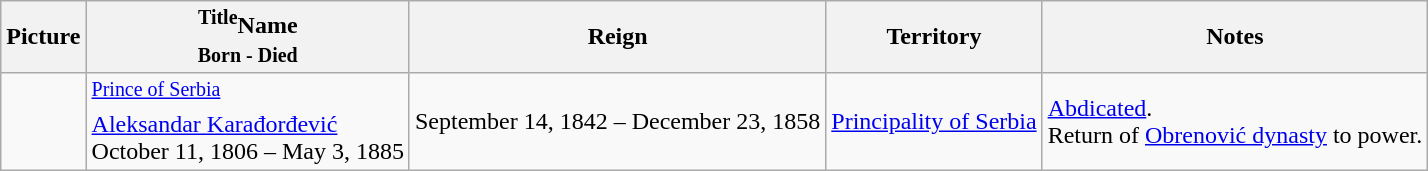<table class="wikitable">
<tr>
<th>Picture</th>
<th><sup>Title</sup>Name<br><small>Born - Died</small></th>
<th>Reign</th>
<th>Territory</th>
<th>Notes</th>
</tr>
<tr ->
<td></td>
<td><sup><a href='#'>Prince of Serbia</a></sup><br> <a href='#'>Aleksandar Karađorđević</a><br> October 11, 1806 – May 3, 1885</td>
<td>September 14, 1842 – December 23, 1858</td>
<td><a href='#'>Principality of Serbia</a></td>
<td><a href='#'>Abdicated</a>. <br> Return of <a href='#'>Obrenović dynasty</a> to power.</td>
</tr>
</table>
